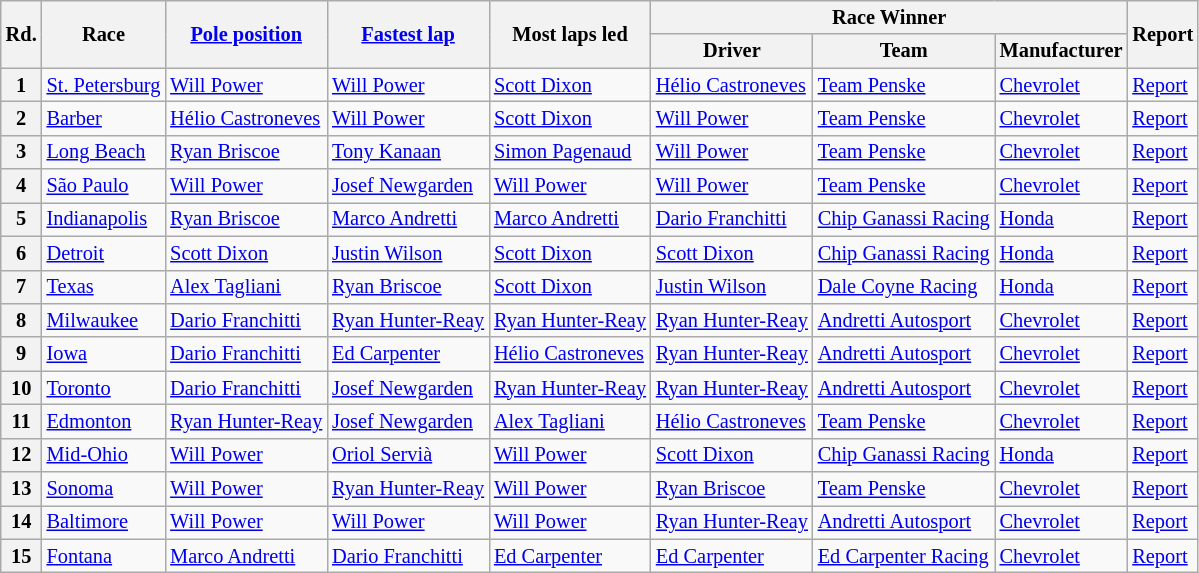<table class="wikitable" style="font-size: 85%; white-space: nowrap;">
<tr>
<th rowspan="2">Rd.</th>
<th rowspan="2">Race</th>
<th rowspan="2"><a href='#'>Pole position</a></th>
<th rowspan="2"><a href='#'>Fastest lap</a></th>
<th rowspan="2">Most laps led</th>
<th colspan="3">Race Winner</th>
<th rowspan="2">Report</th>
</tr>
<tr>
<th>Driver</th>
<th>Team</th>
<th>Manufacturer</th>
</tr>
<tr>
<th>1</th>
<td><a href='#'>St. Petersburg</a></td>
<td> <a href='#'>Will Power</a></td>
<td> <a href='#'>Will Power</a></td>
<td> <a href='#'>Scott Dixon</a></td>
<td> <a href='#'>Hélio Castroneves</a></td>
<td><a href='#'>Team Penske</a></td>
<td><a href='#'>Chevrolet</a></td>
<td><a href='#'>Report</a></td>
</tr>
<tr>
<th>2</th>
<td><a href='#'>Barber</a></td>
<td> <a href='#'>Hélio Castroneves</a></td>
<td> <a href='#'>Will Power</a></td>
<td> <a href='#'>Scott Dixon</a></td>
<td> <a href='#'>Will Power</a></td>
<td><a href='#'>Team Penske</a></td>
<td><a href='#'>Chevrolet</a></td>
<td><a href='#'>Report</a></td>
</tr>
<tr>
<th>3</th>
<td><a href='#'>Long Beach</a></td>
<td> <a href='#'>Ryan Briscoe</a></td>
<td> <a href='#'>Tony Kanaan</a></td>
<td> <a href='#'>Simon Pagenaud</a></td>
<td> <a href='#'>Will Power</a></td>
<td><a href='#'>Team Penske</a></td>
<td><a href='#'>Chevrolet</a></td>
<td><a href='#'>Report</a></td>
</tr>
<tr>
<th>4</th>
<td><a href='#'>São Paulo</a></td>
<td> <a href='#'>Will Power</a></td>
<td> <a href='#'>Josef Newgarden</a></td>
<td> <a href='#'>Will Power</a></td>
<td> <a href='#'>Will Power</a></td>
<td><a href='#'>Team Penske</a></td>
<td><a href='#'>Chevrolet</a></td>
<td><a href='#'>Report</a></td>
</tr>
<tr>
<th>5</th>
<td><a href='#'>Indianapolis</a></td>
<td> <a href='#'>Ryan Briscoe</a></td>
<td> <a href='#'>Marco Andretti</a></td>
<td> <a href='#'>Marco Andretti</a></td>
<td> <a href='#'>Dario Franchitti</a></td>
<td><a href='#'>Chip Ganassi Racing</a></td>
<td><a href='#'>Honda</a></td>
<td><a href='#'>Report</a></td>
</tr>
<tr>
<th>6</th>
<td><a href='#'>Detroit</a></td>
<td> <a href='#'>Scott Dixon</a></td>
<td> <a href='#'>Justin Wilson</a></td>
<td> <a href='#'>Scott Dixon</a></td>
<td> <a href='#'>Scott Dixon</a></td>
<td><a href='#'>Chip Ganassi Racing</a></td>
<td><a href='#'>Honda</a></td>
<td><a href='#'>Report</a></td>
</tr>
<tr>
<th>7</th>
<td><a href='#'>Texas</a></td>
<td> <a href='#'>Alex Tagliani</a></td>
<td> <a href='#'>Ryan Briscoe</a></td>
<td> <a href='#'>Scott Dixon</a></td>
<td> <a href='#'>Justin Wilson</a></td>
<td><a href='#'>Dale Coyne Racing</a></td>
<td><a href='#'>Honda</a></td>
<td><a href='#'>Report</a></td>
</tr>
<tr>
<th>8</th>
<td><a href='#'>Milwaukee</a></td>
<td> <a href='#'>Dario Franchitti</a></td>
<td> <a href='#'>Ryan Hunter-Reay</a></td>
<td> <a href='#'>Ryan Hunter-Reay</a></td>
<td> <a href='#'>Ryan Hunter-Reay</a></td>
<td><a href='#'>Andretti Autosport</a></td>
<td><a href='#'>Chevrolet</a></td>
<td><a href='#'>Report</a></td>
</tr>
<tr>
<th>9</th>
<td><a href='#'>Iowa</a></td>
<td> <a href='#'>Dario Franchitti</a></td>
<td> <a href='#'>Ed Carpenter</a></td>
<td> <a href='#'>Hélio Castroneves</a></td>
<td> <a href='#'>Ryan Hunter-Reay</a></td>
<td><a href='#'>Andretti Autosport</a></td>
<td><a href='#'>Chevrolet</a></td>
<td><a href='#'>Report</a></td>
</tr>
<tr>
<th>10</th>
<td><a href='#'>Toronto</a></td>
<td> <a href='#'>Dario Franchitti</a></td>
<td> <a href='#'>Josef Newgarden</a></td>
<td> <a href='#'>Ryan Hunter-Reay</a></td>
<td> <a href='#'>Ryan Hunter-Reay</a></td>
<td><a href='#'>Andretti Autosport</a></td>
<td><a href='#'>Chevrolet</a></td>
<td><a href='#'>Report</a></td>
</tr>
<tr>
<th>11</th>
<td><a href='#'>Edmonton</a></td>
<td> <a href='#'>Ryan Hunter-Reay</a></td>
<td> <a href='#'>Josef Newgarden</a></td>
<td> <a href='#'>Alex Tagliani</a></td>
<td> <a href='#'>Hélio Castroneves</a></td>
<td><a href='#'>Team Penske</a></td>
<td><a href='#'>Chevrolet</a></td>
<td><a href='#'>Report</a></td>
</tr>
<tr>
<th>12</th>
<td><a href='#'>Mid-Ohio</a></td>
<td> <a href='#'>Will Power</a></td>
<td> <a href='#'>Oriol Servià</a></td>
<td> <a href='#'>Will Power</a></td>
<td> <a href='#'>Scott Dixon</a></td>
<td><a href='#'>Chip Ganassi Racing</a></td>
<td><a href='#'>Honda</a></td>
<td><a href='#'>Report</a></td>
</tr>
<tr>
<th>13</th>
<td><a href='#'>Sonoma</a></td>
<td> <a href='#'>Will Power</a></td>
<td> <a href='#'>Ryan Hunter-Reay</a></td>
<td> <a href='#'>Will Power</a></td>
<td> <a href='#'>Ryan Briscoe</a></td>
<td><a href='#'>Team Penske</a></td>
<td><a href='#'>Chevrolet</a></td>
<td><a href='#'>Report</a></td>
</tr>
<tr>
<th>14</th>
<td><a href='#'>Baltimore</a></td>
<td> <a href='#'>Will Power</a></td>
<td> <a href='#'>Will Power</a></td>
<td> <a href='#'>Will Power</a></td>
<td> <a href='#'>Ryan Hunter-Reay</a></td>
<td><a href='#'>Andretti Autosport</a></td>
<td><a href='#'>Chevrolet</a></td>
<td><a href='#'>Report</a></td>
</tr>
<tr>
<th>15</th>
<td><a href='#'>Fontana</a></td>
<td> <a href='#'>Marco Andretti</a></td>
<td> <a href='#'>Dario Franchitti</a></td>
<td> <a href='#'>Ed Carpenter</a></td>
<td> <a href='#'>Ed Carpenter</a></td>
<td><a href='#'>Ed Carpenter Racing</a></td>
<td><a href='#'>Chevrolet</a></td>
<td><a href='#'>Report</a></td>
</tr>
</table>
